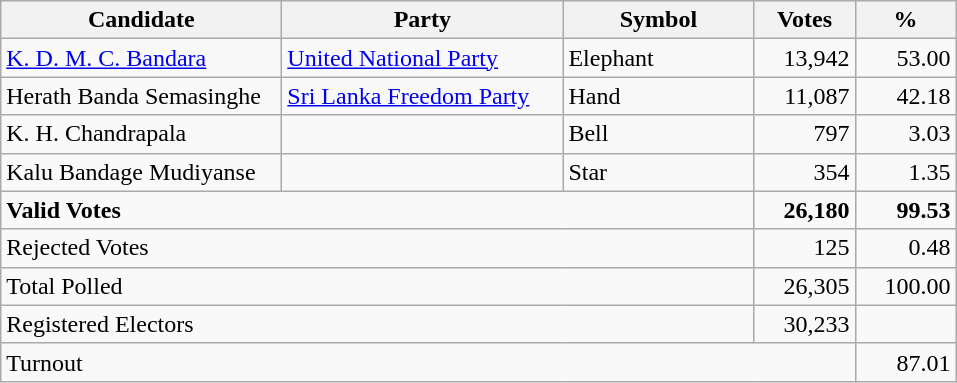<table class="wikitable" border="1" style="text-align:right;">
<tr>
<th align=left width="180">Candidate</th>
<th align=left width="180">Party</th>
<th align=left width="120">Symbol</th>
<th align=left width="60">Votes</th>
<th align=left width="60">%</th>
</tr>
<tr>
<td align=left><a href='#'>K. D. M. C. Bandara</a></td>
<td align=left><a href='#'>United National Party</a></td>
<td align=left>Elephant</td>
<td>13,942</td>
<td>53.00</td>
</tr>
<tr>
<td align=left>Herath Banda Semasinghe</td>
<td align=left><a href='#'>Sri Lanka Freedom Party</a></td>
<td align=left>Hand</td>
<td>11,087</td>
<td>42.18</td>
</tr>
<tr>
<td align=left>K. H. Chandrapala</td>
<td align=left></td>
<td align=left>Bell</td>
<td>797</td>
<td>3.03</td>
</tr>
<tr>
<td align=left>Kalu Bandage Mudiyanse</td>
<td align=left></td>
<td align=left>Star</td>
<td>354</td>
<td>1.35</td>
</tr>
<tr>
<td align=left colspan=3><strong>Valid Votes</strong></td>
<td><strong>26,180</strong></td>
<td><strong>99.53</strong></td>
</tr>
<tr>
<td align=left colspan=3>Rejected Votes</td>
<td>125</td>
<td>0.48</td>
</tr>
<tr>
<td align=left colspan=3>Total Polled</td>
<td>26,305</td>
<td>100.00</td>
</tr>
<tr>
<td align=left colspan=3>Registered Electors</td>
<td>30,233</td>
<td></td>
</tr>
<tr>
<td align=left colspan=4>Turnout</td>
<td>87.01</td>
</tr>
</table>
